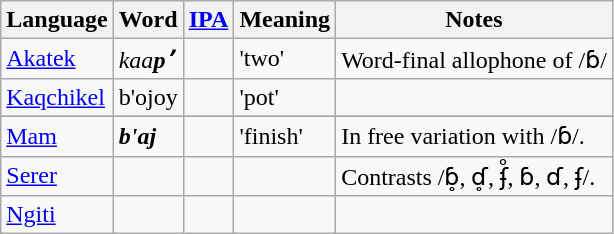<table class="wikitable">
<tr>
<th>Language</th>
<th>Word</th>
<th><a href='#'>IPA</a></th>
<th>Meaning</th>
<th>Notes</th>
</tr>
<tr>
<td><a href='#'>Akatek</a></td>
<td><em>kaa<strong>pʼ<strong><em></td>
<td></td>
<td>'two'</td>
<td>Word-final allophone of /ɓ/</td>
</tr>
<tr>
<td><a href='#'>Kaqchikel</a></td>
<td></em></strong>b'</strong>ojoy</em></td>
<td></td>
<td>'pot'</td>
<td></td>
</tr>
<tr>
</tr>
<tr>
<td><a href='#'>Mam</a></td>
<td><strong><em>b'<strong>aj<em></td>
<td></td>
<td>'finish'</td>
<td>In free variation with /ɓ/.</td>
</tr>
<tr>
<td><a href='#'>Serer</a></td>
<td></td>
<td></td>
<td></td>
<td>Contrasts /ɓ̥, ɗ̥, ʄ̊, ɓ, ɗ, ʄ/.</td>
</tr>
<tr>
<td><a href='#'>Ngiti</a></td>
<td></td>
<td></td>
<td></td>
<td></td>
</tr>
</table>
